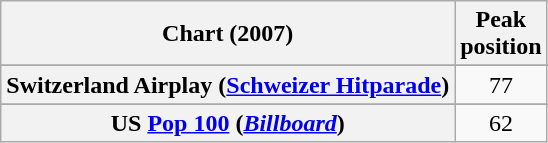<table class="wikitable sortable plainrowheaders" style="text-align:center">
<tr>
<th scope="col">Chart (2007)</th>
<th scope="col">Peak<br>position</th>
</tr>
<tr>
</tr>
<tr>
</tr>
<tr>
</tr>
<tr>
</tr>
<tr>
</tr>
<tr>
</tr>
<tr>
</tr>
<tr>
</tr>
<tr>
</tr>
<tr>
</tr>
<tr>
</tr>
<tr>
</tr>
<tr>
</tr>
<tr>
<th scope="row">Switzerland Airplay (<a href='#'>Schweizer Hitparade</a>)</th>
<td>77</td>
</tr>
<tr>
</tr>
<tr>
</tr>
<tr>
</tr>
<tr>
</tr>
<tr>
</tr>
<tr>
</tr>
<tr>
</tr>
<tr>
<th scope="row">US <a href='#'>Pop 100</a> (<em><a href='#'>Billboard</a></em>)</th>
<td>62</td>
</tr>
</table>
